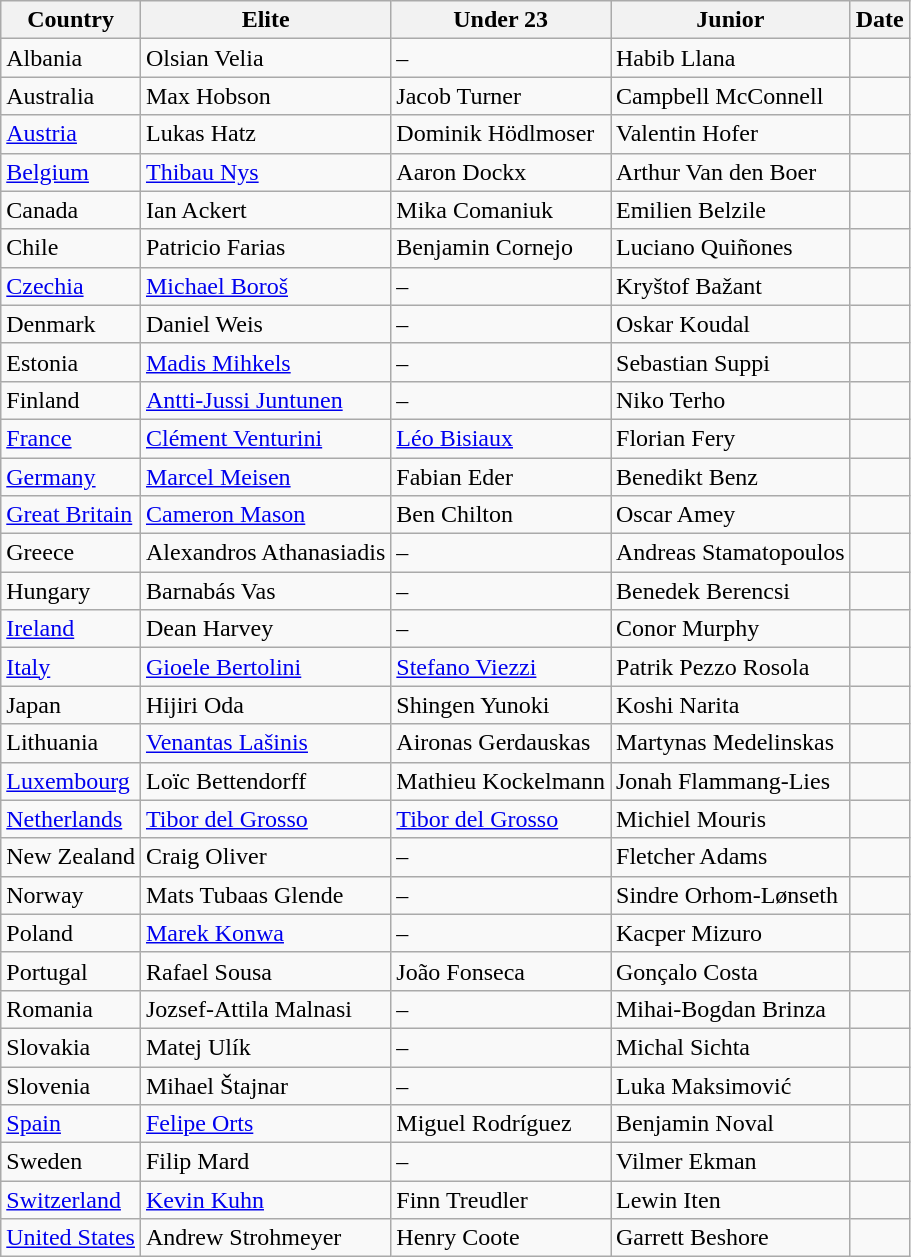<table class="wikitable sortable">
<tr>
<th>Country</th>
<th>Elite</th>
<th>Under 23</th>
<th>Junior</th>
<th>Date</th>
</tr>
<tr>
<td> Albania</td>
<td>Olsian Velia</td>
<td>–</td>
<td>Habib Llana</td>
<td></td>
</tr>
<tr>
<td> Australia</td>
<td>Max Hobson</td>
<td>Jacob Turner</td>
<td>Campbell McConnell</td>
<td></td>
</tr>
<tr>
<td> <a href='#'>Austria</a></td>
<td>Lukas Hatz</td>
<td>Dominik Hödlmoser</td>
<td>Valentin Hofer</td>
<td></td>
</tr>
<tr>
<td> <a href='#'>Belgium</a></td>
<td><a href='#'>Thibau Nys</a></td>
<td>Aaron Dockx</td>
<td>Arthur Van den Boer</td>
<td></td>
</tr>
<tr>
<td> Canada</td>
<td>Ian Ackert</td>
<td>Mika Comaniuk</td>
<td>Emilien Belzile</td>
<td></td>
</tr>
<tr>
<td> Chile</td>
<td>Patricio Farias</td>
<td>Benjamin Cornejo</td>
<td>Luciano Quiñones</td>
<td></td>
</tr>
<tr>
<td> <a href='#'>Czechia</a></td>
<td><a href='#'>Michael Boroš</a></td>
<td>–</td>
<td>Kryštof Bažant</td>
<td></td>
</tr>
<tr>
<td> Denmark</td>
<td>Daniel Weis</td>
<td>–</td>
<td>Oskar Koudal</td>
<td></td>
</tr>
<tr>
<td> Estonia</td>
<td><a href='#'>Madis Mihkels</a></td>
<td>–</td>
<td>Sebastian Suppi</td>
<td></td>
</tr>
<tr>
<td> Finland</td>
<td><a href='#'>Antti-Jussi Juntunen</a></td>
<td>–</td>
<td>Niko Terho</td>
<td></td>
</tr>
<tr>
<td> <a href='#'>France</a></td>
<td><a href='#'>Clément Venturini</a></td>
<td><a href='#'>Léo Bisiaux</a></td>
<td>Florian Fery</td>
<td></td>
</tr>
<tr>
<td> <a href='#'>Germany</a></td>
<td><a href='#'>Marcel Meisen</a></td>
<td>Fabian Eder</td>
<td>Benedikt Benz</td>
<td></td>
</tr>
<tr>
<td> <a href='#'>Great Britain</a></td>
<td><a href='#'>Cameron Mason</a></td>
<td>Ben Chilton</td>
<td>Oscar Amey</td>
<td></td>
</tr>
<tr>
<td> Greece</td>
<td>Alexandros Athanasiadis</td>
<td>–</td>
<td>Andreas Stamatopoulos</td>
<td></td>
</tr>
<tr>
<td> Hungary</td>
<td>Barnabás Vas</td>
<td>–</td>
<td>Benedek Berencsi</td>
<td></td>
</tr>
<tr>
<td> <a href='#'>Ireland</a></td>
<td>Dean Harvey</td>
<td>–</td>
<td>Conor Murphy</td>
<td></td>
</tr>
<tr>
<td> <a href='#'>Italy</a></td>
<td><a href='#'>Gioele Bertolini</a></td>
<td><a href='#'>Stefano Viezzi</a></td>
<td>Patrik Pezzo Rosola</td>
<td></td>
</tr>
<tr>
<td> Japan</td>
<td>Hijiri Oda</td>
<td>Shingen Yunoki</td>
<td>Koshi Narita</td>
<td></td>
</tr>
<tr>
<td> Lithuania</td>
<td><a href='#'>Venantas Lašinis</a></td>
<td>Aironas Gerdauskas</td>
<td>Martynas Medelinskas</td>
<td></td>
</tr>
<tr>
<td> <a href='#'>Luxembourg</a></td>
<td>Loïc Bettendorff</td>
<td>Mathieu Kockelmann</td>
<td>Jonah Flammang-Lies</td>
<td></td>
</tr>
<tr>
<td> <a href='#'>Netherlands</a></td>
<td><a href='#'>Tibor del Grosso</a></td>
<td><a href='#'>Tibor del Grosso</a></td>
<td>Michiel Mouris</td>
<td></td>
</tr>
<tr>
<td> New Zealand</td>
<td>Craig Oliver</td>
<td>–</td>
<td>Fletcher Adams</td>
<td></td>
</tr>
<tr>
<td> Norway</td>
<td>Mats Tubaas Glende</td>
<td>–</td>
<td>Sindre Orhom-Lønseth</td>
<td></td>
</tr>
<tr>
<td> Poland</td>
<td><a href='#'>Marek Konwa</a></td>
<td>–</td>
<td>Kacper Mizuro</td>
<td></td>
</tr>
<tr>
<td> Portugal</td>
<td>Rafael Sousa</td>
<td>João Fonseca</td>
<td>Gonçalo Costa</td>
<td></td>
</tr>
<tr>
<td> Romania</td>
<td>Jozsef-Attila Malnasi</td>
<td>–</td>
<td>Mihai-Bogdan Brinza</td>
<td></td>
</tr>
<tr>
<td> Slovakia</td>
<td>Matej Ulík</td>
<td>–</td>
<td>Michal Sichta</td>
<td></td>
</tr>
<tr>
<td> Slovenia</td>
<td>Mihael Štajnar</td>
<td>–</td>
<td>Luka Maksimović</td>
<td></td>
</tr>
<tr>
<td> <a href='#'>Spain</a></td>
<td><a href='#'>Felipe Orts</a></td>
<td>Miguel Rodríguez</td>
<td>Benjamin Noval</td>
<td></td>
</tr>
<tr>
<td> Sweden</td>
<td>Filip Mard</td>
<td>–</td>
<td>Vilmer Ekman</td>
<td></td>
</tr>
<tr>
<td> <a href='#'>Switzerland</a></td>
<td><a href='#'>Kevin Kuhn</a></td>
<td>Finn Treudler</td>
<td>Lewin Iten</td>
<td></td>
</tr>
<tr>
<td> <a href='#'>United States</a></td>
<td>Andrew Strohmeyer</td>
<td>Henry Coote</td>
<td>Garrett Beshore</td>
<td></td>
</tr>
</table>
